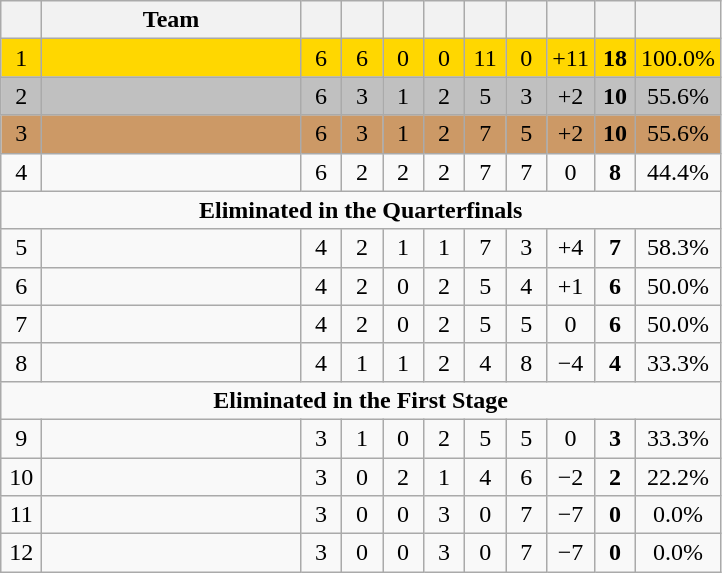<table class="wikitable" style="text-align:center">
<tr>
<th width=20></th>
<th width=165>Team</th>
<th width=20></th>
<th width=20></th>
<th width=20></th>
<th width=20></th>
<th width=20></th>
<th width=20></th>
<th width=20></th>
<th width=20></th>
<th width=20></th>
</tr>
<tr bgcolor=gold>
<td>1</td>
<td align=left></td>
<td>6</td>
<td>6</td>
<td>0</td>
<td>0</td>
<td>11</td>
<td>0</td>
<td>+11</td>
<td><strong>18</strong></td>
<td>100.0%</td>
</tr>
<tr bgcolor=silver>
<td>2</td>
<td align=left></td>
<td>6</td>
<td>3</td>
<td>1</td>
<td>2</td>
<td>5</td>
<td>3</td>
<td>+2</td>
<td><strong>10</strong></td>
<td>55.6%</td>
</tr>
<tr bgcolor=cc9966>
<td>3</td>
<td align=left></td>
<td>6</td>
<td>3</td>
<td>1</td>
<td>2</td>
<td>7</td>
<td>5</td>
<td>+2</td>
<td><strong>10</strong></td>
<td>55.6%</td>
</tr>
<tr>
<td>4</td>
<td align=left></td>
<td>6</td>
<td>2</td>
<td>2</td>
<td>2</td>
<td>7</td>
<td>7</td>
<td>0</td>
<td><strong>8</strong></td>
<td>44.4%</td>
</tr>
<tr>
<td colspan=11><strong>Eliminated in the Quarterfinals</strong></td>
</tr>
<tr>
<td>5</td>
<td align=left></td>
<td>4</td>
<td>2</td>
<td>1</td>
<td>1</td>
<td>7</td>
<td>3</td>
<td>+4</td>
<td><strong>7</strong></td>
<td>58.3%</td>
</tr>
<tr>
<td>6</td>
<td align=left></td>
<td>4</td>
<td>2</td>
<td>0</td>
<td>2</td>
<td>5</td>
<td>4</td>
<td>+1</td>
<td><strong>6</strong></td>
<td>50.0%</td>
</tr>
<tr>
<td>7</td>
<td align=left></td>
<td>4</td>
<td>2</td>
<td>0</td>
<td>2</td>
<td>5</td>
<td>5</td>
<td>0</td>
<td><strong>6</strong></td>
<td>50.0%</td>
</tr>
<tr>
<td>8</td>
<td align=left></td>
<td>4</td>
<td>1</td>
<td>1</td>
<td>2</td>
<td>4</td>
<td>8</td>
<td>−4</td>
<td><strong>4</strong></td>
<td>33.3%</td>
</tr>
<tr>
<td colspan=11><strong>Eliminated in the First Stage</strong></td>
</tr>
<tr>
<td>9</td>
<td align=left></td>
<td>3</td>
<td>1</td>
<td>0</td>
<td>2</td>
<td>5</td>
<td>5</td>
<td>0</td>
<td><strong>3</strong></td>
<td>33.3%</td>
</tr>
<tr>
<td>10</td>
<td align=left></td>
<td>3</td>
<td>0</td>
<td>2</td>
<td>1</td>
<td>4</td>
<td>6</td>
<td>−2</td>
<td><strong>2</strong></td>
<td>22.2%</td>
</tr>
<tr>
<td>11</td>
<td align=left></td>
<td>3</td>
<td>0</td>
<td>0</td>
<td>3</td>
<td>0</td>
<td>7</td>
<td>−7</td>
<td><strong>0</strong></td>
<td>0.0%</td>
</tr>
<tr>
<td>12</td>
<td align=left></td>
<td>3</td>
<td>0</td>
<td>0</td>
<td>3</td>
<td>0</td>
<td>7</td>
<td>−7</td>
<td><strong>0</strong></td>
<td>0.0%</td>
</tr>
</table>
